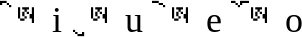<table cellpadding="8" style="font-size: x-large; font-family: Jomolhari, Kailash, 'Tibetan Machine Uni';">
<tr>
<td>ཨི  i</td>
<td>ཨུ  u</td>
<td>ཨེ  e</td>
<td>ཨོ  o</td>
</tr>
</table>
